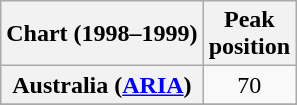<table class="wikitable sortable plainrowheaders" style="text-align:center">
<tr>
<th>Chart (1998–1999)</th>
<th>Peak<br>position</th>
</tr>
<tr>
<th scope="row">Australia (<a href='#'>ARIA</a>)</th>
<td>70</td>
</tr>
<tr>
</tr>
<tr>
</tr>
</table>
